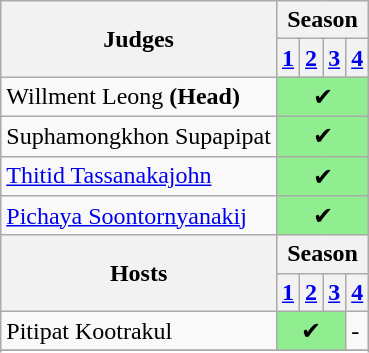<table class="wikitable">
<tr>
<th rowspan="2">Judges</th>
<th colspan="4">Season</th>
</tr>
<tr>
<th><strong><a href='#'>1</a></strong></th>
<th><strong><a href='#'>2</a></strong></th>
<th><strong><a href='#'>3</a></strong></th>
<th><strong><a href='#'>4</a></strong></th>
</tr>
<tr>
<td>Willment Leong <strong>(Head)</strong></td>
<td colspan="4" style = "background:lightgreen; text-align:center;">✔</td>
</tr>
<tr>
<td>Suphamongkhon Supapipat</td>
<td colspan="4" style = "background:lightgreen; text-align:center;">✔</td>
</tr>
<tr>
<td><a href='#'>Thitid Tassanakajohn</a></td>
<td colspan="4" style="background:lightgreen; text-align:center;">✔</td>
</tr>
<tr>
<td><a href='#'>Pichaya Soontornyanakij</a></td>
<td colspan="4" style = "background:lightgreen; text-align:center;">✔</td>
</tr>
<tr>
<th rowspan="2">Hosts</th>
<th colspan="4">Season</th>
</tr>
<tr>
<th><strong><a href='#'>1</a></strong></th>
<th><strong><a href='#'>2</a></strong></th>
<th><strong><a href='#'>3</a></strong></th>
<th><strong><a href='#'>4</a></strong></th>
</tr>
<tr>
<td>Pitipat Kootrakul</td>
<td colspan="3" style = "background:lightgreen; text-align:center;">✔</td>
<td>-</td>
</tr>
<tr>
</tr>
<tr>
</tr>
</table>
